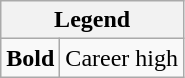<table class="wikitable mw-collapsible mw-collapsed">
<tr>
<th colspan="2">Legend</th>
</tr>
<tr>
<td><strong>Bold</strong></td>
<td>Career high</td>
</tr>
</table>
